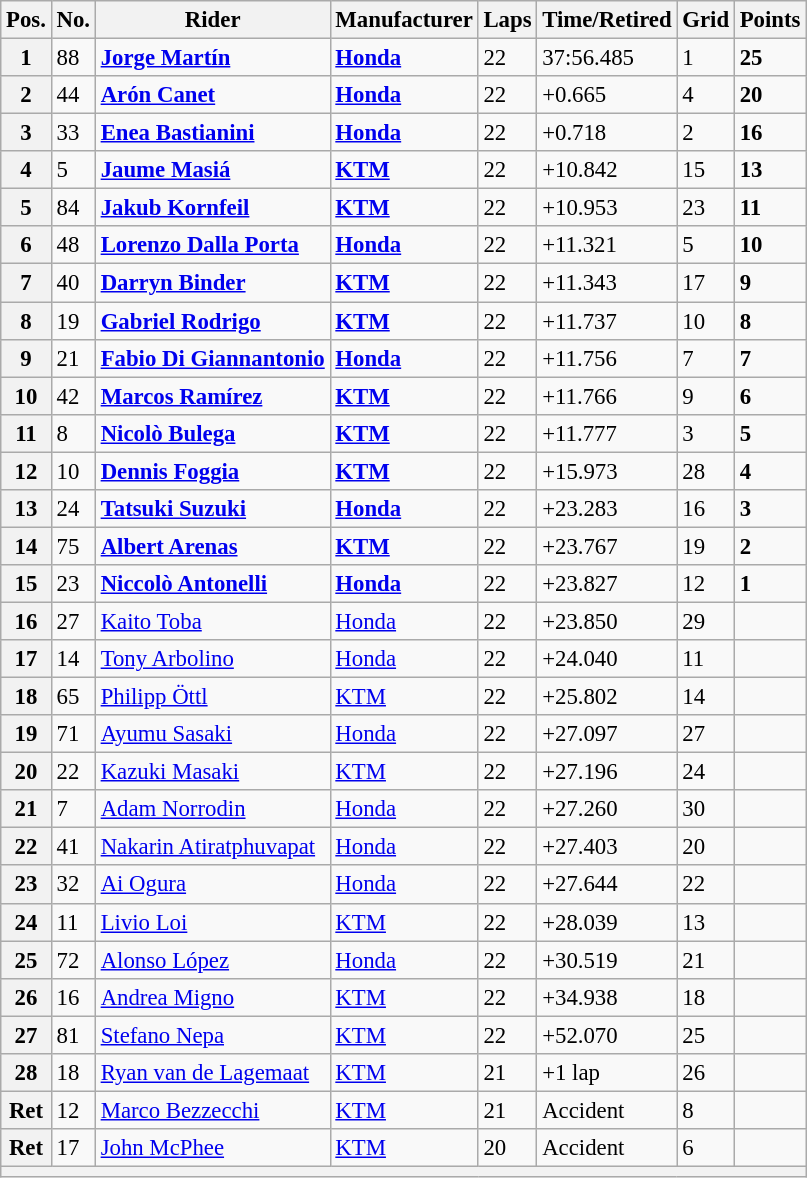<table class="wikitable" style="font-size: 95%;">
<tr>
<th>Pos.</th>
<th>No.</th>
<th>Rider</th>
<th>Manufacturer</th>
<th>Laps</th>
<th>Time/Retired</th>
<th>Grid</th>
<th>Points</th>
</tr>
<tr>
<th>1</th>
<td>88</td>
<td> <strong><a href='#'>Jorge Martín</a></strong></td>
<td><strong><a href='#'>Honda</a></strong></td>
<td>22</td>
<td>37:56.485</td>
<td>1</td>
<td><strong>25</strong></td>
</tr>
<tr>
<th>2</th>
<td>44</td>
<td> <strong><a href='#'>Arón Canet</a></strong></td>
<td><strong><a href='#'>Honda</a></strong></td>
<td>22</td>
<td>+0.665</td>
<td>4</td>
<td><strong>20</strong></td>
</tr>
<tr>
<th>3</th>
<td>33</td>
<td> <strong><a href='#'>Enea Bastianini</a></strong></td>
<td><strong><a href='#'>Honda</a></strong></td>
<td>22</td>
<td>+0.718</td>
<td>2</td>
<td><strong>16</strong></td>
</tr>
<tr>
<th>4</th>
<td>5</td>
<td> <strong><a href='#'>Jaume Masiá</a></strong></td>
<td><strong><a href='#'>KTM</a></strong></td>
<td>22</td>
<td>+10.842</td>
<td>15</td>
<td><strong>13</strong></td>
</tr>
<tr>
<th>5</th>
<td>84</td>
<td> <strong><a href='#'>Jakub Kornfeil</a></strong></td>
<td><strong><a href='#'>KTM</a></strong></td>
<td>22</td>
<td>+10.953</td>
<td>23</td>
<td><strong>11</strong></td>
</tr>
<tr>
<th>6</th>
<td>48</td>
<td> <strong><a href='#'>Lorenzo Dalla Porta</a></strong></td>
<td><strong><a href='#'>Honda</a></strong></td>
<td>22</td>
<td>+11.321</td>
<td>5</td>
<td><strong>10</strong></td>
</tr>
<tr>
<th>7</th>
<td>40</td>
<td> <strong><a href='#'>Darryn Binder</a></strong></td>
<td><strong><a href='#'>KTM</a></strong></td>
<td>22</td>
<td>+11.343</td>
<td>17</td>
<td><strong>9</strong></td>
</tr>
<tr>
<th>8</th>
<td>19</td>
<td> <strong><a href='#'>Gabriel Rodrigo</a></strong></td>
<td><strong><a href='#'>KTM</a></strong></td>
<td>22</td>
<td>+11.737</td>
<td>10</td>
<td><strong>8</strong></td>
</tr>
<tr>
<th>9</th>
<td>21</td>
<td> <strong><a href='#'>Fabio Di Giannantonio</a></strong></td>
<td><strong><a href='#'>Honda</a></strong></td>
<td>22</td>
<td>+11.756</td>
<td>7</td>
<td><strong>7</strong></td>
</tr>
<tr>
<th>10</th>
<td>42</td>
<td> <strong><a href='#'>Marcos Ramírez</a></strong></td>
<td><strong><a href='#'>KTM</a></strong></td>
<td>22</td>
<td>+11.766</td>
<td>9</td>
<td><strong>6</strong></td>
</tr>
<tr>
<th>11</th>
<td>8</td>
<td> <strong><a href='#'>Nicolò Bulega</a></strong></td>
<td><strong><a href='#'>KTM</a></strong></td>
<td>22</td>
<td>+11.777</td>
<td>3</td>
<td><strong>5</strong></td>
</tr>
<tr>
<th>12</th>
<td>10</td>
<td> <strong><a href='#'>Dennis Foggia</a></strong></td>
<td><strong><a href='#'>KTM</a></strong></td>
<td>22</td>
<td>+15.973</td>
<td>28</td>
<td><strong>4</strong></td>
</tr>
<tr>
<th>13</th>
<td>24</td>
<td> <strong><a href='#'>Tatsuki Suzuki</a></strong></td>
<td><strong><a href='#'>Honda</a></strong></td>
<td>22</td>
<td>+23.283</td>
<td>16</td>
<td><strong>3</strong></td>
</tr>
<tr>
<th>14</th>
<td>75</td>
<td> <strong><a href='#'>Albert Arenas</a></strong></td>
<td><strong><a href='#'>KTM</a></strong></td>
<td>22</td>
<td>+23.767</td>
<td>19</td>
<td><strong>2</strong></td>
</tr>
<tr>
<th>15</th>
<td>23</td>
<td> <strong><a href='#'>Niccolò Antonelli</a></strong></td>
<td><strong><a href='#'>Honda</a></strong></td>
<td>22</td>
<td>+23.827</td>
<td>12</td>
<td><strong>1</strong></td>
</tr>
<tr>
<th>16</th>
<td>27</td>
<td> <a href='#'>Kaito Toba</a></td>
<td><a href='#'>Honda</a></td>
<td>22</td>
<td>+23.850</td>
<td>29</td>
<td></td>
</tr>
<tr>
<th>17</th>
<td>14</td>
<td> <a href='#'>Tony Arbolino</a></td>
<td><a href='#'>Honda</a></td>
<td>22</td>
<td>+24.040</td>
<td>11</td>
<td></td>
</tr>
<tr>
<th>18</th>
<td>65</td>
<td> <a href='#'>Philipp Öttl</a></td>
<td><a href='#'>KTM</a></td>
<td>22</td>
<td>+25.802</td>
<td>14</td>
<td></td>
</tr>
<tr>
<th>19</th>
<td>71</td>
<td> <a href='#'>Ayumu Sasaki</a></td>
<td><a href='#'>Honda</a></td>
<td>22</td>
<td>+27.097</td>
<td>27</td>
<td></td>
</tr>
<tr>
<th>20</th>
<td>22</td>
<td> <a href='#'>Kazuki Masaki</a></td>
<td><a href='#'>KTM</a></td>
<td>22</td>
<td>+27.196</td>
<td>24</td>
<td></td>
</tr>
<tr>
<th>21</th>
<td>7</td>
<td> <a href='#'>Adam Norrodin</a></td>
<td><a href='#'>Honda</a></td>
<td>22</td>
<td>+27.260</td>
<td>30</td>
<td></td>
</tr>
<tr>
<th>22</th>
<td>41</td>
<td> <a href='#'>Nakarin Atiratphuvapat</a></td>
<td><a href='#'>Honda</a></td>
<td>22</td>
<td>+27.403</td>
<td>20</td>
<td></td>
</tr>
<tr>
<th>23</th>
<td>32</td>
<td> <a href='#'>Ai Ogura</a></td>
<td><a href='#'>Honda</a></td>
<td>22</td>
<td>+27.644</td>
<td>22</td>
<td></td>
</tr>
<tr>
<th>24</th>
<td>11</td>
<td> <a href='#'>Livio Loi</a></td>
<td><a href='#'>KTM</a></td>
<td>22</td>
<td>+28.039</td>
<td>13</td>
<td></td>
</tr>
<tr>
<th>25</th>
<td>72</td>
<td> <a href='#'>Alonso López</a></td>
<td><a href='#'>Honda</a></td>
<td>22</td>
<td>+30.519</td>
<td>21</td>
<td></td>
</tr>
<tr>
<th>26</th>
<td>16</td>
<td> <a href='#'>Andrea Migno</a></td>
<td><a href='#'>KTM</a></td>
<td>22</td>
<td>+34.938</td>
<td>18</td>
<td></td>
</tr>
<tr>
<th>27</th>
<td>81</td>
<td> <a href='#'>Stefano Nepa</a></td>
<td><a href='#'>KTM</a></td>
<td>22</td>
<td>+52.070</td>
<td>25</td>
<td></td>
</tr>
<tr>
<th>28</th>
<td>18</td>
<td> <a href='#'>Ryan van de Lagemaat</a></td>
<td><a href='#'>KTM</a></td>
<td>21</td>
<td>+1 lap</td>
<td>26</td>
<td></td>
</tr>
<tr>
<th>Ret</th>
<td>12</td>
<td> <a href='#'>Marco Bezzecchi</a></td>
<td><a href='#'>KTM</a></td>
<td>21</td>
<td>Accident</td>
<td>8</td>
<td></td>
</tr>
<tr>
<th>Ret</th>
<td>17</td>
<td> <a href='#'>John McPhee</a></td>
<td><a href='#'>KTM</a></td>
<td>20</td>
<td>Accident</td>
<td>6</td>
<td></td>
</tr>
<tr>
<th colspan=8></th>
</tr>
</table>
